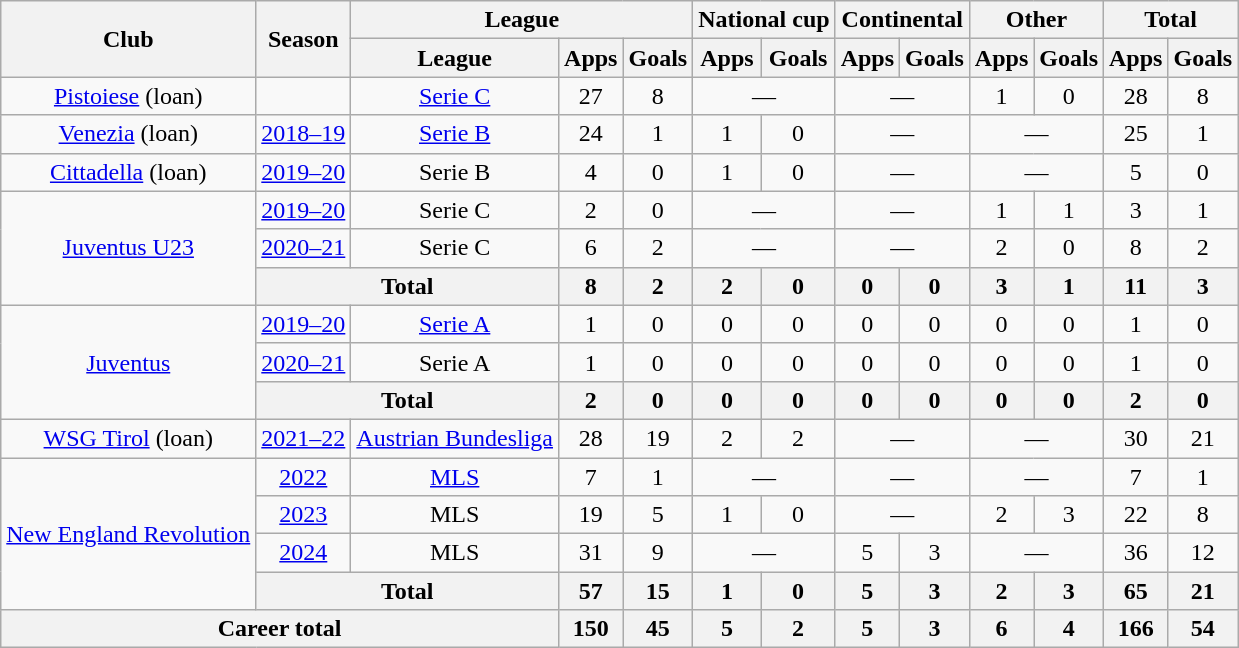<table class="wikitable" style="text-align:center">
<tr>
<th rowspan="2">Club</th>
<th rowspan="2">Season</th>
<th colspan="3">League</th>
<th colspan="2">National cup</th>
<th colspan="2">Continental</th>
<th colspan="2">Other</th>
<th colspan="2">Total</th>
</tr>
<tr>
<th>League</th>
<th>Apps</th>
<th>Goals</th>
<th>Apps</th>
<th>Goals</th>
<th>Apps</th>
<th>Goals</th>
<th>Apps</th>
<th>Goals</th>
<th>Apps</th>
<th>Goals</th>
</tr>
<tr>
<td><a href='#'>Pistoiese</a> (loan)</td>
<td></td>
<td><a href='#'>Serie C</a></td>
<td>27</td>
<td>8</td>
<td colspan="2">—</td>
<td colspan="2">—</td>
<td>1</td>
<td>0</td>
<td>28</td>
<td>8</td>
</tr>
<tr>
<td><a href='#'>Venezia</a> (loan)</td>
<td><a href='#'>2018–19</a></td>
<td><a href='#'>Serie B</a></td>
<td>24</td>
<td>1</td>
<td>1</td>
<td>0</td>
<td colspan="2">—</td>
<td colspan="2">—</td>
<td>25</td>
<td>1</td>
</tr>
<tr>
<td><a href='#'>Cittadella</a> (loan)</td>
<td><a href='#'>2019–20</a></td>
<td>Serie B</td>
<td>4</td>
<td>0</td>
<td>1</td>
<td>0</td>
<td colspan="2">—</td>
<td colspan="2">—</td>
<td>5</td>
<td>0</td>
</tr>
<tr>
<td rowspan="3"><a href='#'>Juventus U23</a></td>
<td><a href='#'>2019–20</a></td>
<td>Serie C</td>
<td>2</td>
<td>0</td>
<td colspan="2">—</td>
<td colspan="2">—</td>
<td>1</td>
<td>1</td>
<td>3</td>
<td>1</td>
</tr>
<tr>
<td><a href='#'>2020–21</a></td>
<td>Serie C</td>
<td>6</td>
<td>2</td>
<td colspan="2">—</td>
<td colspan="2">—</td>
<td>2</td>
<td>0</td>
<td>8</td>
<td>2</td>
</tr>
<tr>
<th colspan="2">Total</th>
<th>8</th>
<th>2</th>
<th>2</th>
<th>0</th>
<th>0</th>
<th>0</th>
<th>3</th>
<th>1</th>
<th>11</th>
<th>3</th>
</tr>
<tr>
<td rowspan="3"><a href='#'>Juventus</a></td>
<td><a href='#'>2019–20</a></td>
<td><a href='#'>Serie A</a></td>
<td>1</td>
<td>0</td>
<td>0</td>
<td>0</td>
<td>0</td>
<td>0</td>
<td>0</td>
<td>0</td>
<td>1</td>
<td>0</td>
</tr>
<tr>
<td><a href='#'>2020–21</a></td>
<td>Serie A</td>
<td>1</td>
<td>0</td>
<td>0</td>
<td>0</td>
<td>0</td>
<td>0</td>
<td>0</td>
<td>0</td>
<td>1</td>
<td>0</td>
</tr>
<tr>
<th colspan="2">Total</th>
<th>2</th>
<th>0</th>
<th>0</th>
<th>0</th>
<th>0</th>
<th>0</th>
<th>0</th>
<th>0</th>
<th>2</th>
<th>0</th>
</tr>
<tr>
<td rowspan="1"><a href='#'>WSG Tirol</a> (loan)</td>
<td><a href='#'>2021–22</a></td>
<td><a href='#'>Austrian Bundesliga</a></td>
<td>28</td>
<td>19</td>
<td>2</td>
<td>2</td>
<td colspan="2">—</td>
<td colspan="2">—</td>
<td>30</td>
<td>21</td>
</tr>
<tr>
<td rowspan="4"><a href='#'>New England Revolution</a></td>
<td><a href='#'>2022</a></td>
<td><a href='#'>MLS</a></td>
<td>7</td>
<td>1</td>
<td colspan="2">—</td>
<td colspan="2">—</td>
<td colspan="2">—</td>
<td>7</td>
<td>1</td>
</tr>
<tr>
<td><a href='#'>2023</a></td>
<td>MLS</td>
<td>19</td>
<td>5</td>
<td>1</td>
<td>0</td>
<td colspan="2">—</td>
<td>2</td>
<td>3</td>
<td>22</td>
<td>8</td>
</tr>
<tr>
<td><a href='#'>2024</a></td>
<td>MLS</td>
<td>31</td>
<td>9</td>
<td colspan="2">—</td>
<td>5</td>
<td>3</td>
<td colspan="2">—</td>
<td>36</td>
<td>12</td>
</tr>
<tr>
<th colspan="2">Total</th>
<th>57</th>
<th>15</th>
<th>1</th>
<th>0</th>
<th>5</th>
<th>3</th>
<th>2</th>
<th>3</th>
<th>65</th>
<th>21</th>
</tr>
<tr>
<th colspan="3">Career total</th>
<th>150</th>
<th>45</th>
<th>5</th>
<th>2</th>
<th>5</th>
<th>3</th>
<th>6</th>
<th>4</th>
<th>166</th>
<th>54</th>
</tr>
</table>
